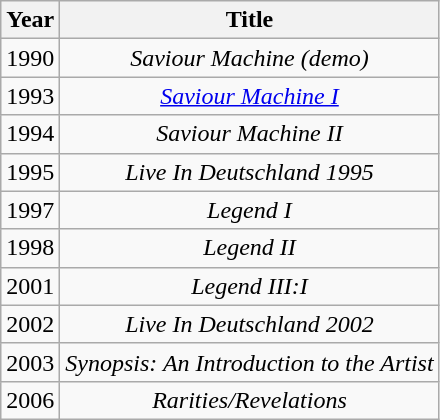<table class="wikitable">
<tr>
<th align="center">Year</th>
<th align="center">Title</th>
</tr>
<tr>
<td align="left" valign="top">1990</td>
<td align="center" valign="top"><em>Saviour Machine (demo)</em></td>
</tr>
<tr>
<td align="left" valign="top">1993</td>
<td align="center" valign="top"><em><a href='#'>Saviour Machine I</a></em></td>
</tr>
<tr>
<td align="left" valign="top">1994</td>
<td align="center" valign="top"><em>Saviour Machine II</em></td>
</tr>
<tr>
<td align="left" valign="top">1995</td>
<td align="center" valign="top"><em>Live In Deutschland 1995</em></td>
</tr>
<tr>
<td align="left" valign="top">1997</td>
<td align="center" valign="top"><em>Legend I</em></td>
</tr>
<tr>
<td align="left" valign="top">1998</td>
<td align="center" valign="top"><em>Legend II</em></td>
</tr>
<tr>
<td align="left" valign="top">2001</td>
<td align="center" valign="top"><em>Legend III:I</em></td>
</tr>
<tr>
<td align="left" valign="top">2002</td>
<td align="center" valign="top"><em>Live In Deutschland 2002</em></td>
</tr>
<tr>
<td align="left" valign="top">2003</td>
<td align="center" valign="top"><em>Synopsis: An Introduction to the Artist</em></td>
</tr>
<tr>
<td align="left" valign="top">2006</td>
<td align="center" valign="top"><em>Rarities/Revelations</em></td>
</tr>
</table>
